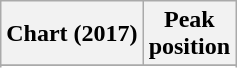<table class="wikitable sortable plainrowheaders" style="text-align:center">
<tr>
<th scope="col">Chart (2017)</th>
<th scope="col">Peak<br> position</th>
</tr>
<tr>
</tr>
<tr>
</tr>
<tr>
</tr>
<tr>
</tr>
<tr>
</tr>
<tr>
</tr>
<tr>
</tr>
<tr>
</tr>
<tr>
</tr>
</table>
